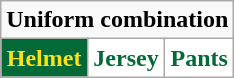<table class="wikitable"  style="display: inline-table;">
<tr>
<td align="center" Colspan="3"><strong>Uniform combination</strong></td>
</tr>
<tr align="center">
<td style="background:#036936; color:#fee11a"><strong>Helmet</strong></td>
<td style="background:white; color:#036936"><strong>Jersey</strong></td>
<td style="background:white; color:#036936"><strong>Pants</strong></td>
</tr>
</table>
